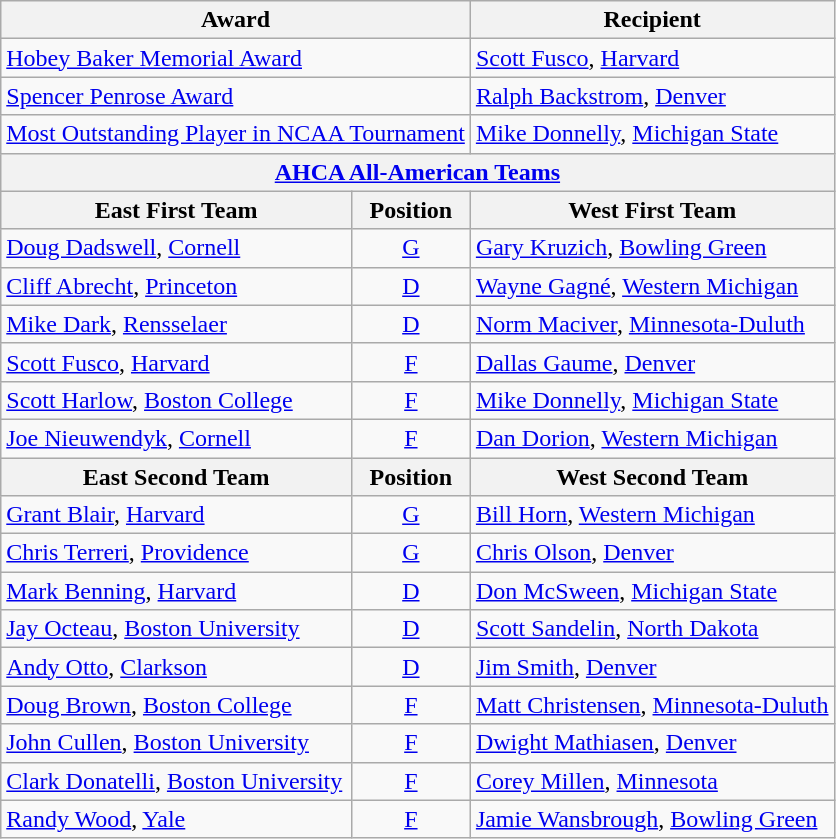<table class="wikitable">
<tr>
<th colspan=2>Award</th>
<th>Recipient</th>
</tr>
<tr>
<td colspan=2><a href='#'>Hobey Baker Memorial Award</a></td>
<td><a href='#'>Scott Fusco</a>, <a href='#'>Harvard</a></td>
</tr>
<tr>
<td colspan=2><a href='#'>Spencer Penrose Award</a></td>
<td><a href='#'>Ralph Backstrom</a>, <a href='#'>Denver</a></td>
</tr>
<tr>
<td colspan=2><a href='#'>Most Outstanding Player in NCAA Tournament</a></td>
<td><a href='#'>Mike Donnelly</a>, <a href='#'>Michigan State</a></td>
</tr>
<tr>
<th colspan=3><a href='#'>AHCA All-American Teams</a></th>
</tr>
<tr>
<th>East First Team</th>
<th>  Position  </th>
<th>West First Team</th>
</tr>
<tr>
<td><a href='#'>Doug Dadswell</a>, <a href='#'>Cornell</a></td>
<td align=center><a href='#'>G</a></td>
<td><a href='#'>Gary Kruzich</a>, <a href='#'>Bowling Green</a></td>
</tr>
<tr>
<td><a href='#'>Cliff Abrecht</a>, <a href='#'>Princeton</a></td>
<td align=center><a href='#'>D</a></td>
<td><a href='#'>Wayne Gagné</a>, <a href='#'>Western Michigan</a></td>
</tr>
<tr>
<td><a href='#'>Mike Dark</a>, <a href='#'>Rensselaer</a></td>
<td align=center><a href='#'>D</a></td>
<td><a href='#'>Norm Maciver</a>, <a href='#'>Minnesota-Duluth</a></td>
</tr>
<tr>
<td><a href='#'>Scott Fusco</a>, <a href='#'>Harvard</a></td>
<td align=center><a href='#'>F</a></td>
<td><a href='#'>Dallas Gaume</a>, <a href='#'>Denver</a></td>
</tr>
<tr>
<td><a href='#'>Scott Harlow</a>, <a href='#'>Boston College</a></td>
<td align=center><a href='#'>F</a></td>
<td><a href='#'>Mike Donnelly</a>, <a href='#'>Michigan State</a></td>
</tr>
<tr>
<td><a href='#'>Joe Nieuwendyk</a>, <a href='#'>Cornell</a></td>
<td align=center><a href='#'>F</a></td>
<td><a href='#'>Dan Dorion</a>, <a href='#'>Western Michigan</a></td>
</tr>
<tr>
<th>East Second Team</th>
<th>  Position  </th>
<th>West Second Team</th>
</tr>
<tr>
<td><a href='#'>Grant Blair</a>, <a href='#'>Harvard</a></td>
<td align=center><a href='#'>G</a></td>
<td><a href='#'>Bill Horn</a>, <a href='#'>Western Michigan</a></td>
</tr>
<tr>
<td><a href='#'>Chris Terreri</a>, <a href='#'>Providence</a></td>
<td align=center><a href='#'>G</a></td>
<td><a href='#'>Chris Olson</a>, <a href='#'>Denver</a></td>
</tr>
<tr>
<td><a href='#'>Mark Benning</a>, <a href='#'>Harvard</a></td>
<td align=center><a href='#'>D</a></td>
<td><a href='#'>Don McSween</a>, <a href='#'>Michigan State</a></td>
</tr>
<tr>
<td><a href='#'>Jay Octeau</a>, <a href='#'>Boston University</a></td>
<td align=center><a href='#'>D</a></td>
<td><a href='#'>Scott Sandelin</a>, <a href='#'>North Dakota</a></td>
</tr>
<tr>
<td><a href='#'>Andy Otto</a>, <a href='#'>Clarkson</a></td>
<td align=center><a href='#'>D</a></td>
<td><a href='#'>Jim Smith</a>, <a href='#'>Denver</a></td>
</tr>
<tr>
<td><a href='#'>Doug Brown</a>, <a href='#'>Boston College</a></td>
<td align=center><a href='#'>F</a></td>
<td><a href='#'>Matt Christensen</a>, <a href='#'>Minnesota-Duluth</a></td>
</tr>
<tr>
<td><a href='#'>John Cullen</a>, <a href='#'>Boston University</a></td>
<td align=center><a href='#'>F</a></td>
<td><a href='#'>Dwight Mathiasen</a>, <a href='#'>Denver</a></td>
</tr>
<tr>
<td><a href='#'>Clark Donatelli</a>, <a href='#'>Boston University</a></td>
<td align=center><a href='#'>F</a></td>
<td><a href='#'>Corey Millen</a>, <a href='#'>Minnesota</a></td>
</tr>
<tr>
<td><a href='#'>Randy Wood</a>, <a href='#'>Yale</a></td>
<td align=center><a href='#'>F</a></td>
<td><a href='#'>Jamie Wansbrough</a>, <a href='#'>Bowling Green</a></td>
</tr>
</table>
